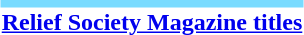<table style="margin:1em auto;">
<tr>
<td><br>


</td>
<th colspan="3" style="border-top: 5px solid #79DBFF;"><a href='#'>Relief Society Magazine titles</a><br>

 
</th>
</tr>
</table>
